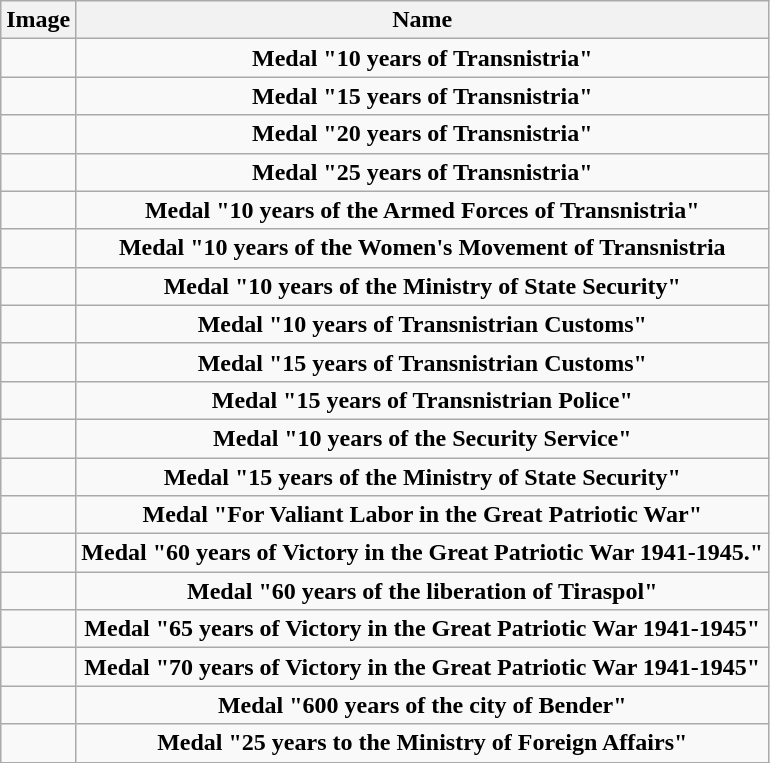<table class="wikitable" style="text-align:center;">
<tr>
<th>Image</th>
<th>Name</th>
</tr>
<tr>
<td></td>
<td><strong>Medal "10 years of Transnistria"</strong></td>
</tr>
<tr>
<td></td>
<td><strong>Medal "15 years of Transnistria"</strong></td>
</tr>
<tr>
<td></td>
<td><strong>Medal "20 years of Transnistria"</strong></td>
</tr>
<tr>
<td></td>
<td><strong>Medal "25 years of Transnistria"</strong></td>
</tr>
<tr>
<td></td>
<td><strong>Medal "10 years of the Armed Forces of Transnistria"</strong></td>
</tr>
<tr>
<td></td>
<td><strong>Medal "10 years of the Women's Movement of Transnistria</strong></td>
</tr>
<tr>
<td></td>
<td><strong>Medal "10 years of the Ministry of State Security"</strong></td>
</tr>
<tr>
<td></td>
<td><strong>Medal "10 years of Transnistrian Customs"</strong></td>
</tr>
<tr>
<td></td>
<td><strong>Medal "15 years of Transnistrian Customs"</strong></td>
</tr>
<tr>
<td></td>
<td><strong>Medal "15 years of Transnistrian Police"</strong></td>
</tr>
<tr>
<td></td>
<td><strong>Medal "10 years of the Security Service"</strong></td>
</tr>
<tr>
<td></td>
<td><strong>Medal "15 years of the Ministry of State Security"</strong></td>
</tr>
<tr>
<td></td>
<td><strong>Medal "For Valiant Labor in the Great Patriotic War"</strong></td>
</tr>
<tr>
<td></td>
<td><strong>Medal "60 years of Victory in the Great Patriotic War 1941-1945."</strong></td>
</tr>
<tr>
<td></td>
<td><strong>Medal "60 years of the liberation of Tiraspol"</strong></td>
</tr>
<tr>
<td></td>
<td><strong>Medal "65 years of Victory in the Great Patriotic War 1941-1945"</strong></td>
</tr>
<tr>
<td></td>
<td><strong>Medal "70 years of Victory in the Great Patriotic War 1941-1945"</strong></td>
</tr>
<tr>
<td></td>
<td><strong>Medal "600 years of the city of Bender"</strong></td>
</tr>
<tr>
<td></td>
<td><strong>Medal "25 years to the Ministry of Foreign Affairs"</strong></td>
</tr>
<tr>
</tr>
</table>
